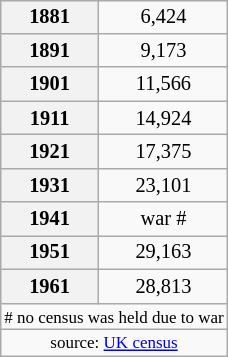<table class="wikitable"  style="float:right; font-size:85%; margin-left:10px;">
<tr>
<th style="text-align:center;">1881</th>
<td style="text-align:center;">6,424</td>
</tr>
<tr>
<th style="text-align:center;">1891</th>
<td style="text-align:center;">9,173</td>
</tr>
<tr>
<th style="text-align:center;">1901</th>
<td style="text-align:center;">11,566</td>
</tr>
<tr>
<th style="text-align:center;">1911</th>
<td style="text-align:center;">14,924</td>
</tr>
<tr>
<th style="text-align:center;">1921</th>
<td style="text-align:center;">17,375</td>
</tr>
<tr>
<th style="text-align:center;">1931</th>
<td style="text-align:center;">23,101</td>
</tr>
<tr>
<th style="text-align:center;">1941</th>
<td style="text-align:center;">war #</td>
</tr>
<tr>
<th style="text-align:center;">1951</th>
<td style="text-align:center;">29,163</td>
</tr>
<tr>
<th style="text-align:center;">1961</th>
<td style="text-align:center;">28,813</td>
</tr>
<tr>
<td style="font-size:smaller" colspan=2># no census was held due to war</td>
</tr>
<tr>
<td colspan="2" style="font-size:smaller; text-align:center;">source: <a href='#'>UK census</a></td>
</tr>
</table>
